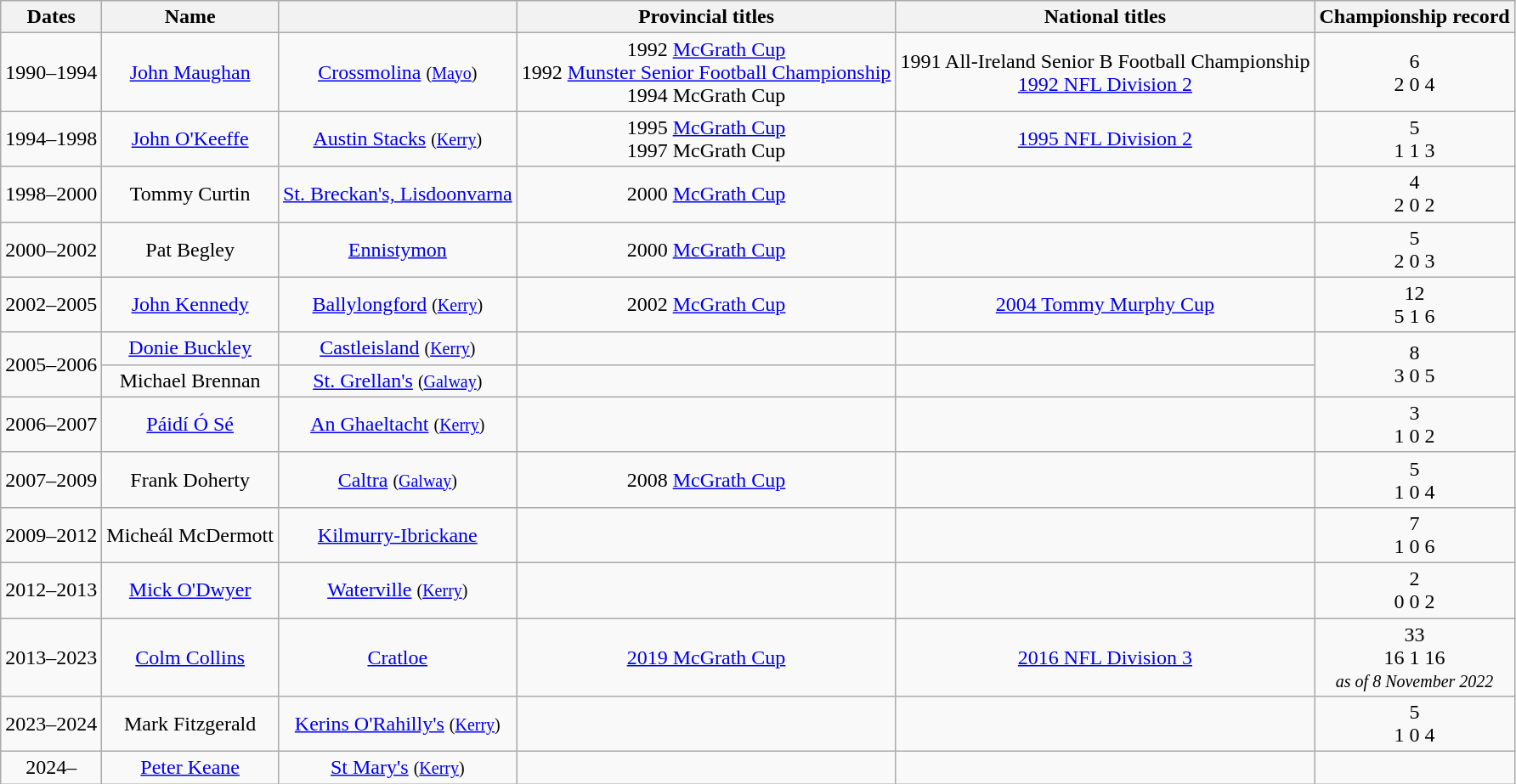<table class="wikitable sortable" style="text-align: center;">
<tr>
<th>Dates</th>
<th>Name</th>
<th></th>
<th>Provincial titles</th>
<th>National titles</th>
<th>Championship record</th>
</tr>
<tr>
<td>1990–1994</td>
<td><a href='#'>John Maughan</a></td>
<td><a href='#'>Crossmolina</a> <small>(<a href='#'>Mayo</a>)</small></td>
<td>1992 <a href='#'>McGrath Cup</a><br>1992 <a href='#'>Munster Senior Football Championship</a><br>1994 McGrath Cup</td>
<td>1991 All-Ireland Senior B Football Championship<br><a href='#'>1992 NFL Division 2</a></td>
<td>6<br>2 0 4</td>
</tr>
<tr>
<td>1994–1998</td>
<td><a href='#'>John O'Keeffe</a></td>
<td><a href='#'>Austin Stacks</a> <small>(<a href='#'>Kerry</a>)</small></td>
<td>1995 <a href='#'>McGrath Cup</a><br>1997 McGrath Cup</td>
<td><a href='#'>1995 NFL Division 2</a></td>
<td>5<br>1 1 3</td>
</tr>
<tr>
<td>1998–2000</td>
<td>Tommy Curtin</td>
<td> <a href='#'>St. Breckan's, Lisdoonvarna</a></td>
<td>2000 <a href='#'>McGrath Cup</a></td>
<td></td>
<td>4<br>2 0 2</td>
</tr>
<tr>
<td>2000–2002</td>
<td>Pat Begley</td>
<td> <a href='#'>Ennistymon</a></td>
<td>2000 <a href='#'>McGrath Cup</a></td>
<td></td>
<td>5<br>2 0 3</td>
</tr>
<tr>
<td>2002–2005</td>
<td><a href='#'>John Kennedy</a></td>
<td><a href='#'>Ballylongford</a> <small>(<a href='#'>Kerry</a>)</small></td>
<td>2002 <a href='#'>McGrath Cup</a></td>
<td><a href='#'>2004 Tommy Murphy Cup</a></td>
<td>12<br>5 1 6</td>
</tr>
<tr>
<td rowspan= "2">2005–2006</td>
<td><a href='#'>Donie Buckley</a></td>
<td><a href='#'>Castleisland</a> <small>(<a href='#'>Kerry</a>)</small></td>
<td></td>
<td></td>
<td rowspan= "2">8<br>3 0 5</td>
</tr>
<tr>
<td>Michael Brennan</td>
<td><a href='#'>St. Grellan's</a> <small>(<a href='#'>Galway</a>)</small></td>
<td></td>
<td></td>
</tr>
<tr>
<td>2006–2007</td>
<td><a href='#'>Páidí Ó Sé</a></td>
<td><a href='#'>An Ghaeltacht</a> <small>(<a href='#'>Kerry</a>)</small></td>
<td></td>
<td></td>
<td>3<br>1 0 2</td>
</tr>
<tr>
<td>2007–2009</td>
<td>Frank Doherty</td>
<td><a href='#'>Caltra</a> <small>(<a href='#'>Galway</a>)</small></td>
<td>2008 <a href='#'>McGrath Cup</a></td>
<td></td>
<td>5<br>1 0 4</td>
</tr>
<tr>
<td>2009–2012</td>
<td>Micheál McDermott</td>
<td> <a href='#'>Kilmurry-Ibrickane</a></td>
<td></td>
<td></td>
<td>7<br>1 0 6</td>
</tr>
<tr>
<td>2012–2013</td>
<td><a href='#'>Mick O'Dwyer</a></td>
<td><a href='#'>Waterville</a> <small>(<a href='#'>Kerry</a>)</small></td>
<td></td>
<td></td>
<td>2<br>0 0 2</td>
</tr>
<tr>
<td>2013–2023</td>
<td><a href='#'>Colm Collins</a></td>
<td> <a href='#'>Cratloe</a></td>
<td><a href='#'>2019 McGrath Cup</a></td>
<td><a href='#'>2016 NFL Division 3</a></td>
<td>33<br>16 1 16<br><small><em>as of 8 November 2022</em></small></td>
</tr>
<tr>
<td>2023–2024</td>
<td>Mark Fitzgerald</td>
<td><a href='#'>Kerins O'Rahilly's</a> <small>(<a href='#'>Kerry</a>)</small></td>
<td></td>
<td></td>
<td>5<br>1 0 4</td>
</tr>
<tr>
<td>2024–</td>
<td><a href='#'>Peter Keane</a></td>
<td><a href='#'>St Mary's</a> <small>(<a href='#'>Kerry</a>)</small></td>
<td></td>
<td></td>
<td></td>
</tr>
</table>
